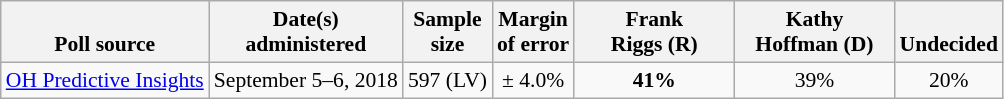<table class="wikitable" style="font-size:90%;text-align:center;">
<tr valign=bottom>
<th>Poll source</th>
<th>Date(s)<br>administered</th>
<th>Sample<br>size</th>
<th>Margin<br>of error</th>
<th style="width:100px;">Frank<br>Riggs (R)</th>
<th style="width:100px;">Kathy<br>Hoffman (D)</th>
<th>Undecided</th>
</tr>
<tr>
<td style="text-align:left;"><a href='#'>OH Predictive Insights</a></td>
<td>September 5–6, 2018</td>
<td>597 (LV)</td>
<td>± 4.0%</td>
<td><strong>41%</strong></td>
<td>39%</td>
<td>20%</td>
</tr>
</table>
